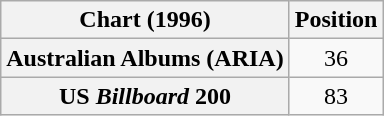<table class="wikitable plainrowheaders" style="text-align:center;">
<tr>
<th>Chart (1996)</th>
<th>Position</th>
</tr>
<tr>
<th scope="row">Australian Albums (ARIA)</th>
<td>36</td>
</tr>
<tr>
<th scope="row">US <em>Billboard</em> 200</th>
<td>83</td>
</tr>
</table>
